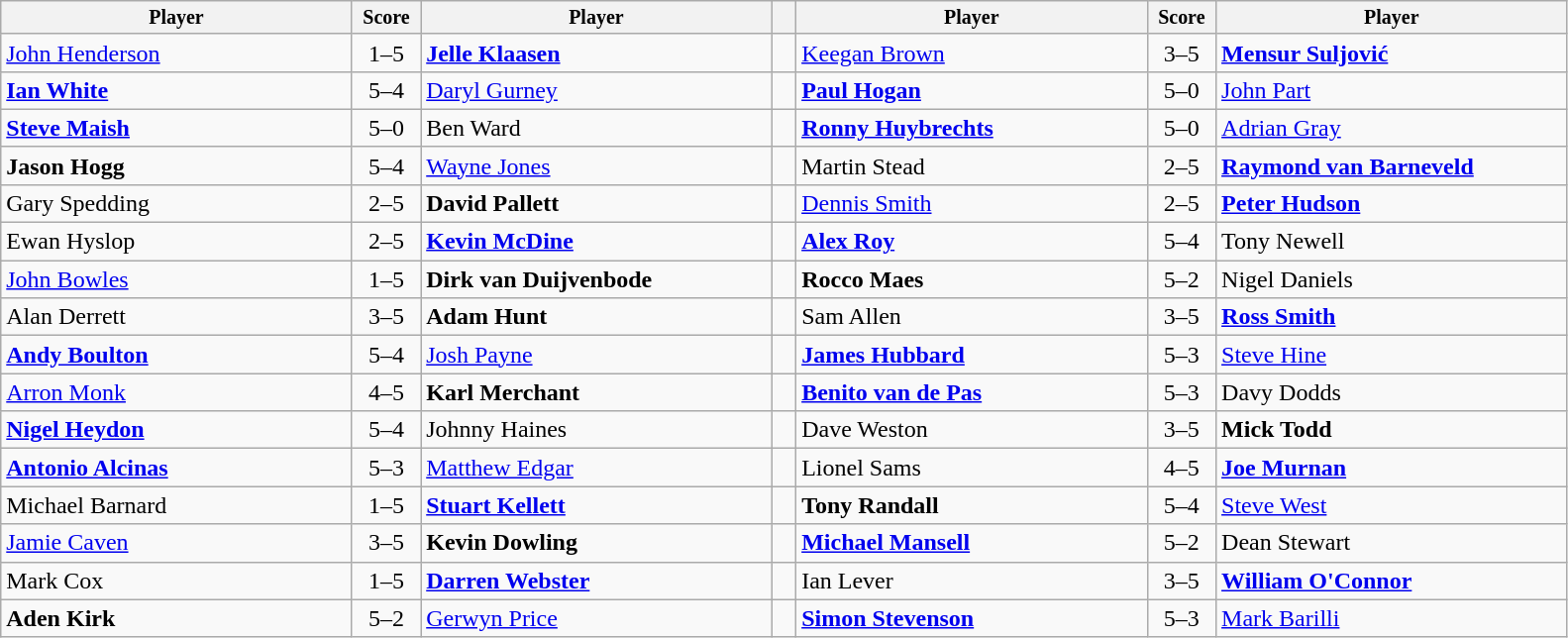<table class="wikitable">
<tr style="font-size:10pt;font-weight:bold">
<th width=230>Player</th>
<th width=40>Score</th>
<th width=230>Player</th>
<th width=10></th>
<th width=230>Player</th>
<th width=40>Score</th>
<th width=230>Player</th>
</tr>
<tr>
<td> <a href='#'>John Henderson</a></td>
<td align=center>1–5</td>
<td><strong> <a href='#'>Jelle Klaasen</a></strong></td>
<td></td>
<td> <a href='#'>Keegan Brown</a></td>
<td align=center>3–5</td>
<td><strong> <a href='#'>Mensur Suljović</a></strong></td>
</tr>
<tr>
<td><strong> <a href='#'>Ian White</a></strong></td>
<td align=center>5–4</td>
<td> <a href='#'>Daryl Gurney</a></td>
<td></td>
<td><strong> <a href='#'>Paul Hogan</a></strong></td>
<td align=center>5–0</td>
<td> <a href='#'>John Part</a></td>
</tr>
<tr>
<td><strong> <a href='#'>Steve Maish</a></strong></td>
<td align=center>5–0</td>
<td> Ben Ward</td>
<td></td>
<td><strong> <a href='#'>Ronny Huybrechts</a></strong></td>
<td align=center>5–0</td>
<td> <a href='#'>Adrian Gray</a></td>
</tr>
<tr>
<td><strong> Jason Hogg</strong></td>
<td align=center>5–4</td>
<td> <a href='#'>Wayne Jones</a></td>
<td></td>
<td> Martin Stead</td>
<td align=center>2–5</td>
<td><strong> <a href='#'>Raymond van Barneveld</a></strong></td>
</tr>
<tr>
<td> Gary Spedding</td>
<td align=center>2–5</td>
<td><strong> David Pallett</strong></td>
<td></td>
<td> <a href='#'>Dennis Smith</a></td>
<td align=center>2–5</td>
<td><strong> <a href='#'>Peter Hudson</a></strong></td>
</tr>
<tr>
<td> Ewan Hyslop</td>
<td align=center>2–5</td>
<td><strong> <a href='#'>Kevin McDine</a></strong></td>
<td></td>
<td><strong> <a href='#'>Alex Roy</a></strong></td>
<td align=center>5–4</td>
<td> Tony Newell</td>
</tr>
<tr>
<td> <a href='#'>John Bowles</a></td>
<td align=center>1–5</td>
<td><strong> Dirk van Duijvenbode</strong></td>
<td></td>
<td><strong> Rocco Maes</strong></td>
<td align=center>5–2</td>
<td> Nigel Daniels</td>
</tr>
<tr>
<td> Alan Derrett</td>
<td align=center>3–5</td>
<td><strong> Adam Hunt</strong></td>
<td></td>
<td> Sam Allen</td>
<td align=center>3–5</td>
<td><strong> <a href='#'>Ross Smith</a></strong></td>
</tr>
<tr>
<td><strong> <a href='#'>Andy Boulton</a></strong></td>
<td align=center>5–4</td>
<td> <a href='#'>Josh Payne</a></td>
<td></td>
<td><strong> <a href='#'>James Hubbard</a></strong></td>
<td align=center>5–3</td>
<td> <a href='#'>Steve Hine</a></td>
</tr>
<tr>
<td> <a href='#'>Arron Monk</a></td>
<td align=center>4–5</td>
<td><strong> Karl Merchant</strong></td>
<td></td>
<td><strong> <a href='#'>Benito van de Pas</a></strong></td>
<td align=center>5–3</td>
<td> Davy Dodds</td>
</tr>
<tr>
<td><strong> <a href='#'>Nigel Heydon</a></strong></td>
<td align=center>5–4</td>
<td> Johnny Haines</td>
<td></td>
<td> Dave Weston</td>
<td align=center>3–5</td>
<td><strong> Mick Todd</strong></td>
</tr>
<tr>
<td><strong> <a href='#'>Antonio Alcinas</a></strong></td>
<td align=center>5–3</td>
<td> <a href='#'>Matthew Edgar</a></td>
<td></td>
<td> Lionel Sams</td>
<td align=center>4–5</td>
<td><strong> <a href='#'>Joe Murnan</a></strong></td>
</tr>
<tr>
<td> Michael Barnard</td>
<td align=center>1–5</td>
<td><strong> <a href='#'>Stuart Kellett</a></strong></td>
<td></td>
<td><strong> Tony Randall</strong></td>
<td align=center>5–4</td>
<td> <a href='#'>Steve West</a></td>
</tr>
<tr>
<td> <a href='#'>Jamie Caven</a></td>
<td align=center>3–5</td>
<td><strong> Kevin Dowling</strong></td>
<td></td>
<td><strong> <a href='#'>Michael Mansell</a></strong></td>
<td align=center>5–2</td>
<td> Dean Stewart</td>
</tr>
<tr>
<td> Mark Cox</td>
<td align=center>1–5</td>
<td><strong> <a href='#'>Darren Webster</a></strong></td>
<td></td>
<td> Ian Lever</td>
<td align=center>3–5</td>
<td><strong> <a href='#'>William O'Connor</a></strong></td>
</tr>
<tr>
<td><strong> Aden Kirk</strong></td>
<td align=center>5–2</td>
<td> <a href='#'>Gerwyn Price</a></td>
<td></td>
<td><strong> <a href='#'>Simon Stevenson</a></strong></td>
<td align=center>5–3</td>
<td> <a href='#'>Mark Barilli</a></td>
</tr>
</table>
